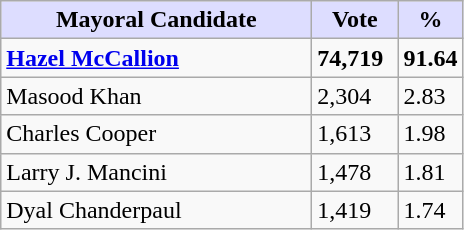<table class="wikitable">
<tr>
<th style="background:#ddf; width:200px;">Mayoral Candidate</th>
<th style="background:#ddf; width:50px;">Vote</th>
<th style="background:#ddf; width:30px;">%</th>
</tr>
<tr>
<td><strong><a href='#'>Hazel McCallion</a></strong></td>
<td><strong>74,719</strong></td>
<td><strong>91.64</strong></td>
</tr>
<tr>
<td>Masood Khan</td>
<td>2,304</td>
<td>2.83</td>
</tr>
<tr>
<td>Charles Cooper</td>
<td>1,613</td>
<td>1.98</td>
</tr>
<tr>
<td>Larry J. Mancini</td>
<td>1,478</td>
<td>1.81</td>
</tr>
<tr>
<td>Dyal Chanderpaul</td>
<td>1,419</td>
<td>1.74</td>
</tr>
</table>
